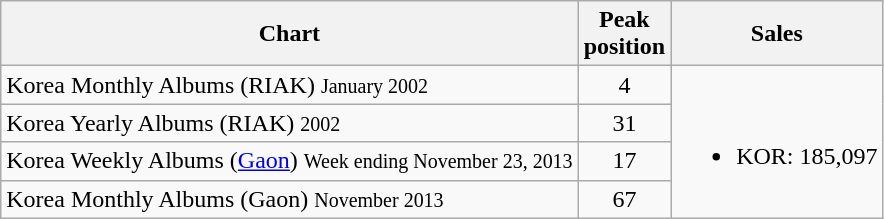<table class="wikitable">
<tr>
<th>Chart</th>
<th>Peak<br>position</th>
<th>Sales</th>
</tr>
<tr>
<td>Korea Monthly Albums (RIAK) <small>January 2002</small></td>
<td style="text-align:center">4</td>
<td rowspan="4"><br><ul><li>KOR: 185,097</li></ul></td>
</tr>
<tr>
<td>Korea Yearly Albums (RIAK) <small>2002</small></td>
<td style="text-align:center">31</td>
</tr>
<tr>
<td>Korea Weekly Albums (<a href='#'>Gaon</a>) <small>Week ending November 23, 2013</small></td>
<td style="text-align:center">17</td>
</tr>
<tr>
<td>Korea Monthly Albums (Gaon) <small>November 2013</small></td>
<td style="text-align:center">67</td>
</tr>
</table>
